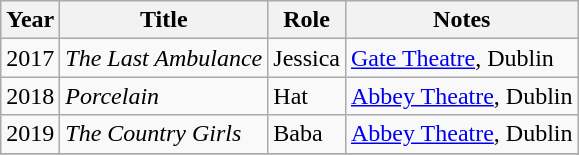<table class="wikitable sortable">
<tr>
<th>Year</th>
<th>Title</th>
<th>Role</th>
<th class="unsortable">Notes</th>
</tr>
<tr>
<td>2017</td>
<td><em>The Last Ambulance</em></td>
<td>Jessica</td>
<td><a href='#'>Gate Theatre</a>, Dublin</td>
</tr>
<tr>
<td>2018</td>
<td><em>Porcelain</em></td>
<td>Hat</td>
<td><a href='#'>Abbey Theatre</a>, Dublin</td>
</tr>
<tr>
<td>2019</td>
<td><em>The Country Girls</em></td>
<td>Baba</td>
<td><a href='#'>Abbey Theatre</a>, Dublin</td>
</tr>
<tr>
</tr>
</table>
